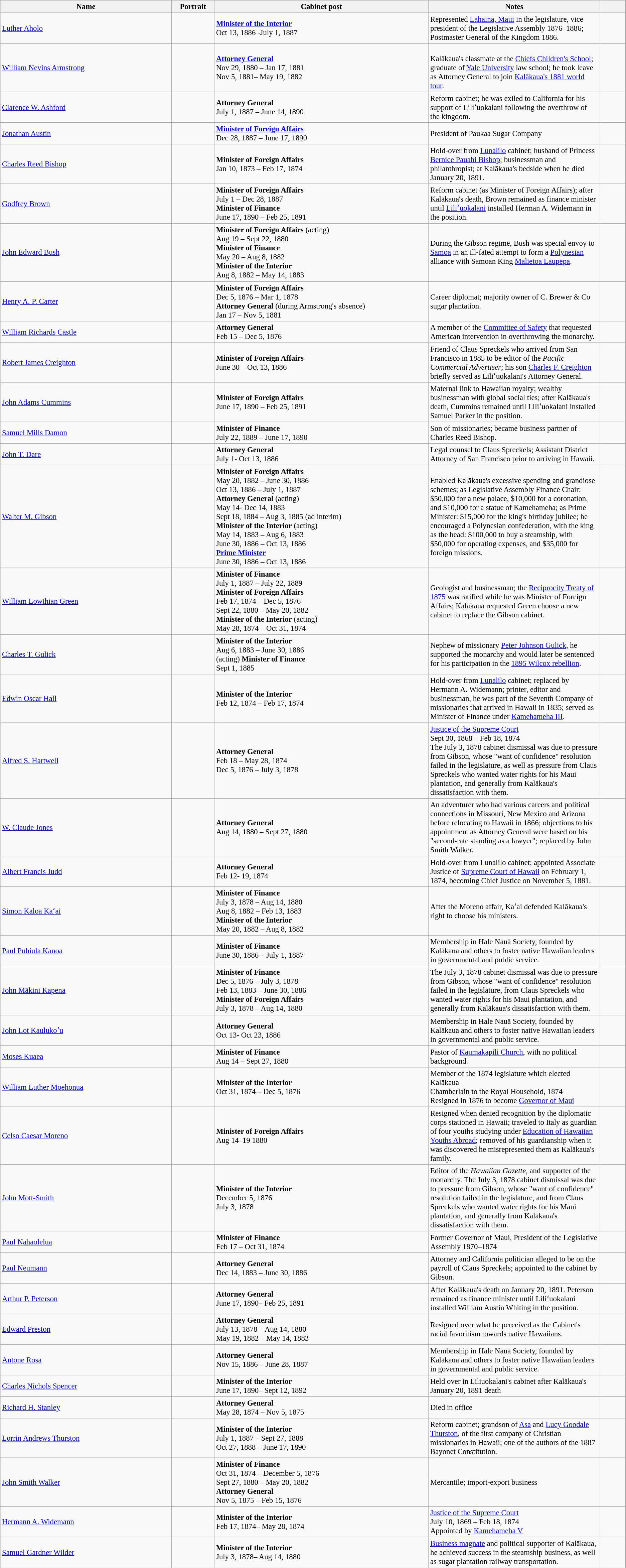<table class="wikitable" style="font-size: 95%;">
<tr>
<th scope="col" align=center width =20%>Name</th>
<th scope="col" align=center width =5%>Portrait</th>
<th scope="col" align=center width =25%>Cabinet post</th>
<th scope="col" align=center width =20%>Notes</th>
<th scope="col" align=center width =3%></th>
</tr>
<tr>
<td scope="row"><a href='#'>Luther Aholo</a></td>
<td></td>
<td><a href='#'><strong>Minister of the Interior</strong></a><br>Oct 13, 1886 -July 1, 1887</td>
<td>Represented <a href='#'>Lahaina, Maui</a> in the legislature, vice president of the Legislative Assembly 1876–1886; Postmaster General of the Kingdom 1886.</td>
<td align="center"></td>
</tr>
<tr>
<td scope="row"><a href='#'>William Nevins Armstrong</a></td>
<td></td>
<td><a href='#'><strong>Attorney General</strong></a><br>Nov 29, 1880 – Jan 17, 1881<br>Nov 5, 1881– May 19, 1882</td>
<td><br>Kalākaua's classmate at the <a href='#'>Chiefs Children's School</a>; graduate of <a href='#'>Yale University</a> law school; he took leave as Attorney General to join <a href='#'>Kalākaua's 1881 world tour</a>.</td>
<td align="center"></td>
</tr>
<tr>
<td scope="row"><a href='#'>Clarence W. Ashford</a></td>
<td></td>
<td><strong>Attorney General</strong><br>July 1, 1887 – June 14, 1890</td>
<td>Reform cabinet; he was exiled to California for his support of Liliʻuokalani following the overthrow of the kingdom.</td>
<td align="center"></td>
</tr>
<tr>
<td scope="row"><a href='#'>Jonathan Austin</a></td>
<td></td>
<td><a href='#'><strong>Minister of Foreign Affairs</strong></a><br>Dec 28, 1887 – June 17, 1890</td>
<td>President of Paukaa Sugar Company</td>
<td align="center"></td>
</tr>
<tr>
<td scope="row"><a href='#'>Charles Reed Bishop</a></td>
<td></td>
<td><strong>Minister of Foreign Affairs</strong><br>Jan 10, 1873 – Feb 17, 1874</td>
<td>Hold-over from <a href='#'>Lunalilo</a> cabinet; husband of Princess <a href='#'>Bernice Pauahi Bishop</a>; businessman and philanthropist; at Kalākaua's bedside when he died January 20, 1891.</td>
<td align="center"></td>
</tr>
<tr>
<td scope="row"><a href='#'>Godfrey Brown</a></td>
<td></td>
<td><strong>Minister of Foreign Affairs</strong><br>July 1 – Dec 28, 1887<br><strong>Minister of Finance</strong><br>June 17, 1890 – Feb 25, 1891</td>
<td>Reform cabinet (as Minister of Foreign Affairs); after Kalākaua's death, Brown remained as finance minister until <a href='#'>Liliʻuokalani</a> installed Herman A. Widemann in the position.</td>
<td align="center"></td>
</tr>
<tr>
<td scope="row"><a href='#'>John Edward Bush</a></td>
<td></td>
<td><strong>Minister of Foreign Affairs</strong> (acting) <br>Aug 19 – Sept 22, 1880 <br><strong>Minister of Finance</strong><br>May 20 – Aug 8, 1882<br><strong>Minister of the Interior</strong><br>Aug 8, 1882 – May 14, 1883</td>
<td>During the Gibson regime, Bush was special envoy to <a href='#'>Samoa</a> in an ill-fated attempt to form a <a href='#'>Polynesian</a> alliance with Samoan King <a href='#'>Malietoa Laupepa</a>.</td>
<td align="center"></td>
</tr>
<tr>
<td scope="row"><a href='#'>Henry A. P. Carter</a></td>
<td></td>
<td><strong>Minister of Foreign Affairs</strong><br>Dec 5, 1876 – Mar 1, 1878 <br><strong>Attorney General</strong> (during Armstrong's absence)<br>Jan 17 – Nov 5, 1881</td>
<td>Career diplomat; majority owner of C. Brewer & Co sugar plantation.</td>
<td align="center"></td>
</tr>
<tr>
<td scope="row"><a href='#'>William Richards Castle</a></td>
<td></td>
<td><strong>Attorney General</strong><br>Feb 15 – Dec 5, 1876</td>
<td>A member of the <a href='#'>Committee of Safety</a> that requested American intervention in overthrowing the monarchy.</td>
<td align="center"></td>
</tr>
<tr>
<td scope="row"><a href='#'>Robert James Creighton</a></td>
<td></td>
<td><strong>Minister of Foreign Affairs</strong><br>June 30 – Oct 13, 1886</td>
<td>Friend of Claus Spreckels who arrived from San Francisco in 1885 to be editor of the <em>Pacific Commercial Advertiser</em>; his son <a href='#'>Charles F. Creighton</a> briefly served as Liliʻuokalani's Attorney General.</td>
<td align="center"></td>
</tr>
<tr>
<td scope="row"><a href='#'>John Adams Cummins</a></td>
<td></td>
<td><strong>Minister of Foreign Affairs</strong><br>June 17, 1890 – Feb 25, 1891</td>
<td>Maternal link to Hawaiian royalty; wealthy businessman with global social ties; after Kalākaua's death, Cummins remained until Liliʻuokalani installed Samuel Parker in the position.</td>
<td align="center"></td>
</tr>
<tr>
<td scope="row"><a href='#'>Samuel Mills Damon</a></td>
<td></td>
<td><strong>Minister of Finance</strong><br>July 22, 1889 – June 17, 1890</td>
<td>Son of missionaries; became business partner of Charles Reed Bishop.</td>
<td align="center"></td>
</tr>
<tr>
<td scope="row"><a href='#'>John T. Dare</a></td>
<td></td>
<td><strong>Attorney General</strong><br>July 1- Oct 13, 1886</td>
<td>Legal counsel to Claus Spreckels; Assistant District Attorney of San Francisco prior to arriving in Hawaii.</td>
<td align="center"></td>
</tr>
<tr>
<td scope="row"><a href='#'>Walter M. Gibson</a></td>
<td></td>
<td><strong>Minister of Foreign Affairs</strong> <br>May 20, 1882 – June 30, 1886<br>Oct 13, 1886 – July 1, 1887 <br><strong>Attorney General</strong> (acting)<br> May 14- Dec 14, 1883<br>Sept 18, 1884 – Aug 3, 1885 (ad interim) <br> <strong>Minister of the Interior</strong> (acting)<br>May 14, 1883 – Aug 6, 1883<br>June 30, 1886 – Oct 13, 1886<br><a href='#'><strong>Prime Minister</strong></a><br>June 30, 1886 – Oct 13, 1886</td>
<td>Enabled Kalākaua's excessive spending and grandiose schemes; as Legislative Assembly Finance Chair: $50,000 for a new palace, $10,000 for a coronation, and $10,000 for a statue of Kamehameha; as Prime Minister: $15,000 for the king's birthday jubilee; he encouraged a Polynesian confederation, with the king as the head: $100,000 to buy a steamship, with $50,000 for operating expenses, and $35,000 for foreign missions.</td>
<td align="center"></td>
</tr>
<tr>
<td scope="row"><a href='#'>William Lowthian Green</a></td>
<td></td>
<td><strong>Minister of Finance</strong><br>July 1, 1887 – July 22, 1889 <br><strong>Minister of Foreign Affairs</strong><br>Feb 17, 1874 – Dec 5, 1876<br>Sept 22, 1880 – May 20, 1882<br><strong>Minister of the Interior</strong> (acting)<br>May 28, 1874 – Oct 31, 1874</td>
<td>Geologist and businessman; the <a href='#'>Reciprocity Treaty of 1875</a> was ratified while he was Minister of Foreign Affairs; Kalākaua requested Green choose a new cabinet to replace the Gibson cabinet.</td>
<td align="center"></td>
</tr>
<tr>
<td scope="row"><a href='#'>Charles T. Gulick</a></td>
<td></td>
<td><strong>Minister of the Interior</strong><br>Aug 6, 1883 – June 30, 1886<br>(acting) <strong>Minister of Finance</strong><br>Sept 1, 1885</td>
<td>Nephew of missionary <a href='#'>Peter Johnson Gulick</a>, he supported the monarchy and would later be sentenced for his participation in the <a href='#'>1895 Wilcox rebellion</a>.</td>
<td align="center"></td>
</tr>
<tr>
<td scope="row"><a href='#'>Edwin Oscar Hall</a></td>
<td></td>
<td><strong>Minister of the Interior</strong><br>Feb 12, 1874 – Feb 17, 1874</td>
<td>Hold-over from <a href='#'>Lunalilo</a> cabinet; replaced by Hermann A. Widemann; printer, editor and businessman, he was part of the Seventh Company of missionaries that arrived in Hawaii in 1835; served as Minister of Finance under <a href='#'>Kamehameha III</a>.</td>
<td align="center"></td>
</tr>
<tr>
<td scope="row"><a href='#'>Alfred S. Hartwell</a></td>
<td></td>
<td><strong>Attorney General</strong><br> Feb 18 – May 28, 1874<br> Dec 5, 1876 – July 3, 1878</td>
<td><a href='#'>Justice of the Supreme Court</a><br>Sept 30, 1868 – Feb 18, 1874<br>The July 3, 1878 cabinet dismissal was due to pressure from Gibson, whose "want of confidence" resolution failed in the legislature, as well as pressure from Claus Spreckels who wanted water rights for his Maui plantation, and generally from Kalākaua's dissatisfaction with them.</td>
<td align="center"></td>
</tr>
<tr>
<td scope="row"><a href='#'>W. Claude Jones</a></td>
<td></td>
<td><strong>Attorney General</strong><br> Aug 14, 1880 – Sept 27, 1880</td>
<td>An adventurer who had various careers and political connections in Missouri, New Mexico and Arizona before relocating to Hawaii in 1866; objections to his appointment as Attorney General were based on his "second-rate standing as a lawyer"; replaced by John Smith Walker.</td>
<td align="center"></td>
</tr>
<tr>
<td><a href='#'>Albert Francis Judd</a></td>
<td></td>
<td><strong>Attorney General</strong><br> Feb 12- 19, 1874</td>
<td>Hold-over from Lunalilo cabinet; appointed Associate Justice of <a href='#'>Supreme Court of Hawaii</a> on February 1, 1874, becoming Chief Justice on November 5, 1881.</td>
<td align="center"></td>
</tr>
<tr>
<td scope="row"><a href='#'>Simon Kaloa Kaʻai</a></td>
<td></td>
<td><strong>Minister of Finance</strong><br>July 3, 1878 – Aug 14, 1880<br>Aug 8, 1882 – Feb 13, 1883<br><strong>Minister of the Interior</strong><br>May 20, 1882 – Aug 8, 1882</td>
<td>After the Moreno affair, Kaʻai defended Kalākaua's right to choose his ministers.</td>
<td align="center"></td>
</tr>
<tr>
<td scope="row"><a href='#'>Paul Puhiula Kanoa</a></td>
<td></td>
<td><strong>Minister of Finance</strong><br>June 30, 1886 – July 1, 1887</td>
<td>Membership in Hale Nauā Society, founded by Kalākaua and others to foster native Hawaiian leaders in governmental and public service.</td>
<td align="center"></td>
</tr>
<tr>
<td scope="row"><a href='#'>John Mākini Kapena</a></td>
<td></td>
<td><strong>Minister of Finance</strong><br>Dec 5, 1876 – July 3, 1878<br>Feb 13, 1883 – June 30, 1886<br><strong>Minister of Foreign Affairs</strong><br>July 3, 1878 – Aug 14, 1880</td>
<td>The July 3, 1878 cabinet dismissal was due to pressure from Gibson, whose "want of confidence" resolution failed in the legislature, from Claus Spreckels who wanted water rights for his Maui plantation, and generally from Kalākaua's dissatisfaction with them.</td>
<td align="center"></td>
</tr>
<tr>
<td scope="row"><a href='#'>John Lot Kaulukoʻu</a></td>
<td></td>
<td><strong>Attorney General</strong><br>Oct 13- Oct 23, 1886</td>
<td>Membership in Hale Nauā Society, founded by Kalākaua and others to foster native Hawaiian leaders in governmental and public service.</td>
<td align="center"></td>
</tr>
<tr>
<td scope="row"><a href='#'>Moses Kuaea</a></td>
<td></td>
<td><strong>Minister of Finance</strong><br>Aug 14 – Sept 27, 1880</td>
<td>Pastor of <a href='#'>Kaumakapili Church</a>, with no political background.</td>
<td align="center"></td>
</tr>
<tr>
<td scope="row"><a href='#'>William Luther Moehonua</a></td>
<td></td>
<td><strong>Minister of the Interior</strong><br>Oct 31, 1874 – Dec 5, 1876</td>
<td>Member of the 1874 legislature which elected Kalākaua<br>Chamberlain to the Royal Household, 1874<br>Resigned in 1876 to become <a href='#'>Governor of Maui</a></td>
<td align="center"></td>
</tr>
<tr>
<td scope="row"><a href='#'>Celso Caesar Moreno</a></td>
<td></td>
<td><strong>Minister of Foreign Affairs</strong><br>Aug 14–19 1880</td>
<td>Resigned when denied recognition by the diplomatic corps stationed in Hawaii; traveled to Italy as guardian of four youths studying under <a href='#'>Education of Hawaiian Youths Abroad</a>; removed of his guardianship when it was discovered he misrepresented them as Kalākaua's family.</td>
<td align="center"></td>
</tr>
<tr>
<td scope="row"><a href='#'>John Mott-Smith</a></td>
<td></td>
<td><strong>Minister of the Interior</strong><br>December 5, 1876<br>July 3, 1878</td>
<td>Editor of the <em>Hawaiian Gazette</em>, and supporter of the monarchy. The July 3, 1878 cabinet dismissal was due to pressure from Gibson, whose "want of confidence" resolution failed in the legislature, and from Claus Spreckels who wanted water rights for his Maui plantation, and generally from Kalākaua's dissatisfaction with them.</td>
<td align="center"></td>
</tr>
<tr>
<td scope="row"><a href='#'>Paul Nahaolelua</a></td>
<td></td>
<td><strong>Minister of Finance</strong><br>Feb 17 – Oct 31, 1874</td>
<td>Former Governor of Maui, President of the Legislative Assembly 1870–1874</td>
<td align="center"></td>
</tr>
<tr>
<td scope="row"><a href='#'>Paul Neumann</a></td>
<td></td>
<td><strong>Attorney General</strong><br> Dec 14, 1883 – June 30, 1886</td>
<td>Attorney and California politician alleged to be on the payroll of Claus Spreckels; appointed to the cabinet by Gibson.</td>
<td align="center"></td>
</tr>
<tr>
<td scope="row"><a href='#'>Arthur P. Peterson</a></td>
<td></td>
<td><strong>Attorney General</strong><br> June 17, 1890– Feb 25, 1891</td>
<td>After Kalākaua's death on January 20, 1891. Peterson remained as finance minister until Liliʻuokalani installed William Austin Whiting in the position.</td>
<td align="center"></td>
</tr>
<tr>
<td scope="row"><a href='#'>Edward Preston</a></td>
<td></td>
<td><strong>Attorney General</strong><br> July 13, 1878 – Aug 14, 1880<br> May 19, 1882 – May 14, 1883</td>
<td>Resigned over what he perceived as the Cabinet's racial favoritism towards native Hawaiians.</td>
<td align="center"></td>
</tr>
<tr>
<td scope="row"><a href='#'>Antone Rosa</a></td>
<td></td>
<td><strong>Attorney General</strong><br>Nov 15, 1886 – June 28, 1887</td>
<td>Membership in Hale Nauā Society, founded by Kalākaua and others to foster native Hawaiian leaders in governmental and public service.</td>
<td align="center"></td>
</tr>
<tr>
<td scope="row"><a href='#'>Charles Nichols Spencer</a></td>
<td></td>
<td><strong>Minister of the Interior</strong><br>June 17, 1890– Sept 12, 1892</td>
<td>Held over in Liliuokalani's cabinet after Kalākaua's January 20, 1891 death</td>
<td align="center"></td>
</tr>
<tr>
<td scope="row"><a href='#'>Richard H. Stanley</a></td>
<td></td>
<td><strong>Attorney General</strong><br>May 28, 1874 – Nov 5, 1875</td>
<td>Died in office</td>
<td align="center"></td>
</tr>
<tr>
<td scope="row"><a href='#'>Lorrin Andrews Thurston</a></td>
<td></td>
<td><strong>Minister of the Interior</strong><br>July 1, 1887 – Sept 27, 1888<br>Oct 27, 1888 – June 17, 1890</td>
<td>Reform cabinet; grandson of <a href='#'>Asa</a> and <a href='#'>Lucy Goodale Thurston</a>, of the first company of Christian missionaries in Hawaii; one of the authors of the 1887 Bayonet Constitution.</td>
<td align="center"></td>
</tr>
<tr>
<td scope="row"><a href='#'>John Smith Walker</a></td>
<td></td>
<td><strong>Minister of Finance</strong><br>Oct 31, 1874 – December 5, 1876<br>Sept 27, 1880 – May 20, 1882<br><strong>Attorney General</strong><br> Nov 5, 1875 – Feb 15, 1876</td>
<td>Mercantile; import-export business</td>
<td align="center"></td>
</tr>
<tr>
<td scope="row"><a href='#'>Hermann A. Widemann</a></td>
<td></td>
<td><strong>Minister of the Interior</strong><br>Feb 17, 1874– May 28, 1874</td>
<td><a href='#'>Justice of the Supreme Court</a><br>July 10, 1869 – Feb 18, 1874<br>Appointed by <a href='#'>Kamehameha V</a><br></td>
<td align="center"></td>
</tr>
<tr>
<td scope="row"><a href='#'>Samuel Gardner Wilder</a></td>
<td></td>
<td><strong>Minister of the Interior</strong><br> July 3, 1878– Aug 14, 1880</td>
<td><a href='#'>Business magnate</a> and political supporter of Kalākaua, he achieved success in the steamship business, as well as sugar plantation railway transportation.</td>
<td align="center"></td>
</tr>
<tr>
</tr>
</table>
